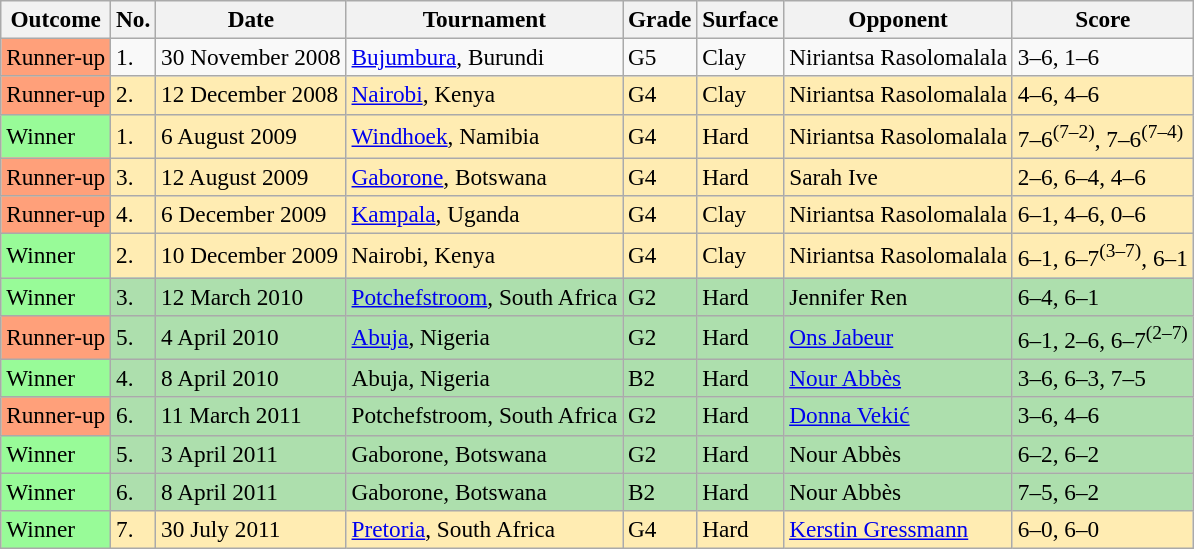<table class="sortable wikitable" style=font-size:97%>
<tr>
<th>Outcome</th>
<th>No.</th>
<th>Date</th>
<th>Tournament</th>
<th>Grade</th>
<th>Surface</th>
<th>Opponent</th>
<th>Score</th>
</tr>
<tr>
<td style="background:#ffa07a;">Runner-up</td>
<td>1.</td>
<td>30 November 2008</td>
<td><a href='#'>Bujumbura</a>, Burundi</td>
<td>G5</td>
<td>Clay</td>
<td> Niriantsa Rasolomalala</td>
<td>3–6, 1–6</td>
</tr>
<tr bgcolor=#ffecb2>
<td style="background:#ffa07a;">Runner-up</td>
<td>2.</td>
<td>12 December 2008</td>
<td><a href='#'>Nairobi</a>, Kenya</td>
<td>G4</td>
<td>Clay</td>
<td> Niriantsa Rasolomalala</td>
<td>4–6, 4–6</td>
</tr>
<tr bgcolor=#ffecb2>
<td bgcolor="98FB98">Winner</td>
<td>1.</td>
<td>6 August 2009</td>
<td><a href='#'>Windhoek</a>, Namibia</td>
<td>G4</td>
<td>Hard</td>
<td> Niriantsa Rasolomalala</td>
<td>7–6<sup>(7–2)</sup>, 7–6<sup>(7–4)</sup></td>
</tr>
<tr bgcolor=#ffecb2>
<td style="background:#ffa07a;">Runner-up</td>
<td>3.</td>
<td>12 August 2009</td>
<td><a href='#'>Gaborone</a>, Botswana</td>
<td>G4</td>
<td>Hard</td>
<td> Sarah Ive</td>
<td>2–6, 6–4, 4–6</td>
</tr>
<tr bgcolor=#ffecb2>
<td style="background:#ffa07a;">Runner-up</td>
<td>4.</td>
<td>6 December 2009</td>
<td><a href='#'>Kampala</a>, Uganda</td>
<td>G4</td>
<td>Clay</td>
<td> Niriantsa Rasolomalala</td>
<td>6–1, 4–6, 0–6</td>
</tr>
<tr bgcolor=#ffecb2>
<td bgcolor="98FB98">Winner</td>
<td>2.</td>
<td>10 December 2009</td>
<td>Nairobi, Kenya</td>
<td>G4</td>
<td>Clay</td>
<td> Niriantsa Rasolomalala</td>
<td>6–1, 6–7<sup>(3–7)</sup>, 6–1</td>
</tr>
<tr bgcolor="#ADDFAD">
<td bgcolor="98FB98">Winner</td>
<td>3.</td>
<td>12 March 2010</td>
<td><a href='#'>Potchefstroom</a>, South Africa</td>
<td>G2</td>
<td>Hard</td>
<td> Jennifer Ren</td>
<td>6–4, 6–1</td>
</tr>
<tr bgcolor="#ADDFAD">
<td style="background:#ffa07a;">Runner-up</td>
<td>5.</td>
<td>4 April 2010</td>
<td><a href='#'>Abuja</a>, Nigeria</td>
<td>G2</td>
<td>Hard</td>
<td> <a href='#'>Ons Jabeur</a></td>
<td>6–1, 2–6, 6–7<sup>(2–7)</sup></td>
</tr>
<tr bgcolor="#ADDFAD">
<td bgcolor="98FB98">Winner</td>
<td>4.</td>
<td>8 April 2010</td>
<td>Abuja, Nigeria</td>
<td>B2</td>
<td>Hard</td>
<td> <a href='#'>Nour Abbès</a></td>
<td>3–6, 6–3, 7–5</td>
</tr>
<tr bgcolor="#ADDFAD">
<td style="background:#ffa07a;">Runner-up</td>
<td>6.</td>
<td>11 March 2011</td>
<td>Potchefstroom, South Africa</td>
<td>G2</td>
<td>Hard</td>
<td> <a href='#'>Donna Vekić</a></td>
<td>3–6, 4–6</td>
</tr>
<tr bgcolor="#ADDFAD">
<td bgcolor="98FB98">Winner</td>
<td>5.</td>
<td>3 April 2011</td>
<td>Gaborone, Botswana</td>
<td>G2</td>
<td>Hard</td>
<td> Nour Abbès</td>
<td>6–2, 6–2</td>
</tr>
<tr bgcolor="#ADDFAD">
<td bgcolor="98FB98">Winner</td>
<td>6.</td>
<td>8 April 2011</td>
<td>Gaborone, Botswana</td>
<td>B2</td>
<td>Hard</td>
<td> Nour Abbès</td>
<td>7–5, 6–2</td>
</tr>
<tr bgcolor=#ffecb2>
<td bgcolor="98FB98">Winner</td>
<td>7.</td>
<td>30 July 2011</td>
<td><a href='#'>Pretoria</a>, South Africa</td>
<td>G4</td>
<td>Hard</td>
<td> <a href='#'>Kerstin Gressmann</a></td>
<td>6–0, 6–0</td>
</tr>
</table>
